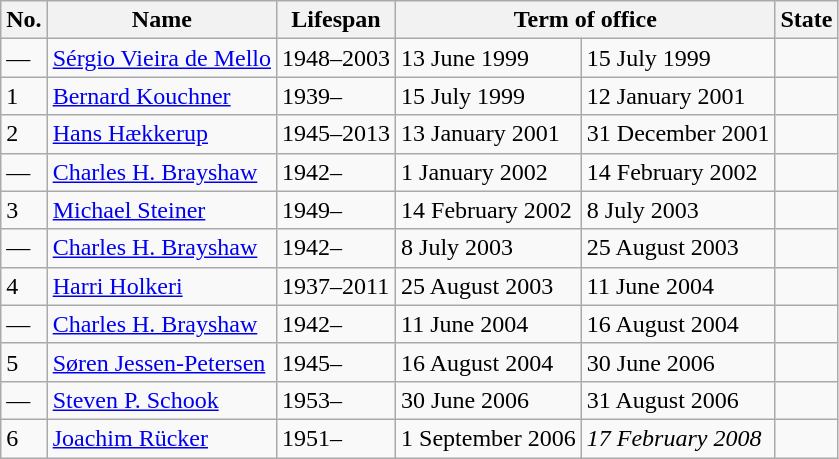<table class="wikitable">
<tr>
<th>No.</th>
<th>Name</th>
<th>Lifespan</th>
<th colspan="2">Term of office</th>
<th>State</th>
</tr>
<tr>
<td>—</td>
<td><a href='#'>Sérgio Vieira de Mello</a></td>
<td>1948–2003</td>
<td>13 June 1999</td>
<td>15 July 1999</td>
<td></td>
</tr>
<tr>
<td>1</td>
<td><a href='#'>Bernard Kouchner</a></td>
<td>1939–</td>
<td>15 July 1999</td>
<td>12 January 2001</td>
<td></td>
</tr>
<tr>
<td>2</td>
<td><a href='#'>Hans Hækkerup</a></td>
<td>1945–2013</td>
<td>13 January 2001</td>
<td>31 December 2001</td>
<td></td>
</tr>
<tr>
<td>—</td>
<td><a href='#'>Charles H. Brayshaw</a></td>
<td>1942–</td>
<td>1 January 2002</td>
<td>14 February 2002</td>
<td></td>
</tr>
<tr>
<td>3</td>
<td><a href='#'>Michael Steiner</a></td>
<td>1949–</td>
<td>14 February 2002</td>
<td>8 July 2003</td>
<td></td>
</tr>
<tr>
<td>—</td>
<td><a href='#'>Charles H. Brayshaw</a></td>
<td>1942–</td>
<td>8 July 2003</td>
<td>25 August 2003</td>
<td></td>
</tr>
<tr>
<td>4</td>
<td><a href='#'>Harri Holkeri</a></td>
<td>1937–2011</td>
<td>25 August 2003</td>
<td>11 June 2004</td>
<td></td>
</tr>
<tr>
<td>—</td>
<td><a href='#'>Charles H. Brayshaw</a></td>
<td>1942–</td>
<td>11 June 2004</td>
<td>16 August 2004</td>
<td></td>
</tr>
<tr>
<td>5</td>
<td><a href='#'>Søren Jessen-Petersen</a></td>
<td>1945–</td>
<td>16 August 2004</td>
<td>30 June 2006</td>
<td></td>
</tr>
<tr>
<td>—</td>
<td><a href='#'>Steven P. Schook</a></td>
<td>1953–</td>
<td>30 June 2006</td>
<td>31 August 2006</td>
<td></td>
</tr>
<tr>
<td>6</td>
<td><a href='#'>Joachim Rücker</a></td>
<td>1951–</td>
<td>1 September 2006</td>
<td><em>17 February 2008</em></td>
<td></td>
</tr>
</table>
